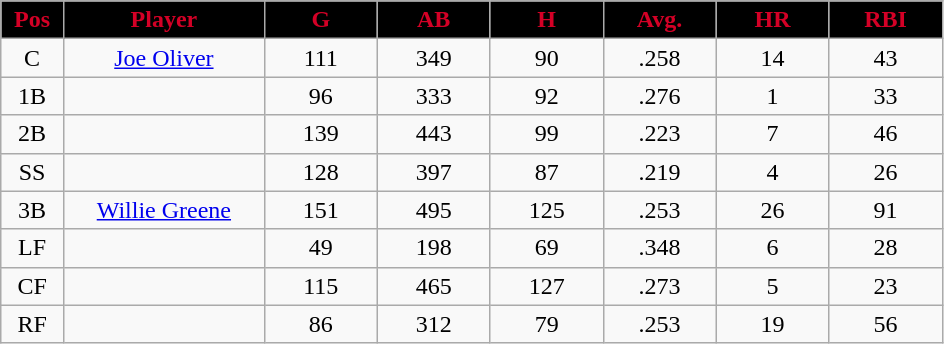<table class="wikitable sortable">
<tr>
<th style="background:black; color:#d40026; width:5%;">Pos</th>
<th style="background:black; color:#d40026; width:16%;">Player</th>
<th style="background:black; color:#d40026; width:9%;">G</th>
<th style="background:black; color:#d40026; width:9%;">AB</th>
<th style="background:black; color:#d40026; width:9%;">H</th>
<th style="background:black; color:#d40026; width:9%;">Avg.</th>
<th style="background:black; color:#d40026; width:9%;">HR</th>
<th style="background:black; color:#d40026; width:9%;">RBI</th>
</tr>
<tr style="text-align:center;">
<td>C</td>
<td><a href='#'>Joe Oliver</a></td>
<td>111</td>
<td>349</td>
<td>90</td>
<td>.258</td>
<td>14</td>
<td>43</td>
</tr>
<tr align=center>
<td>1B</td>
<td></td>
<td>96</td>
<td>333</td>
<td>92</td>
<td>.276</td>
<td>1</td>
<td>33</td>
</tr>
<tr style="text-align:center;">
<td>2B</td>
<td></td>
<td>139</td>
<td>443</td>
<td>99</td>
<td>.223</td>
<td>7</td>
<td>46</td>
</tr>
<tr style="text-align:center;">
<td>SS</td>
<td></td>
<td>128</td>
<td>397</td>
<td>87</td>
<td>.219</td>
<td>4</td>
<td>26</td>
</tr>
<tr style="text-align:center;">
<td>3B</td>
<td><a href='#'>Willie Greene</a></td>
<td>151</td>
<td>495</td>
<td>125</td>
<td>.253</td>
<td>26</td>
<td>91</td>
</tr>
<tr align=center>
<td>LF</td>
<td></td>
<td>49</td>
<td>198</td>
<td>69</td>
<td>.348</td>
<td>6</td>
<td>28</td>
</tr>
<tr style="text-align:center;">
<td>CF</td>
<td></td>
<td>115</td>
<td>465</td>
<td>127</td>
<td>.273</td>
<td>5</td>
<td>23</td>
</tr>
<tr style="text-align:center;">
<td>RF</td>
<td></td>
<td>86</td>
<td>312</td>
<td>79</td>
<td>.253</td>
<td>19</td>
<td>56</td>
</tr>
</table>
